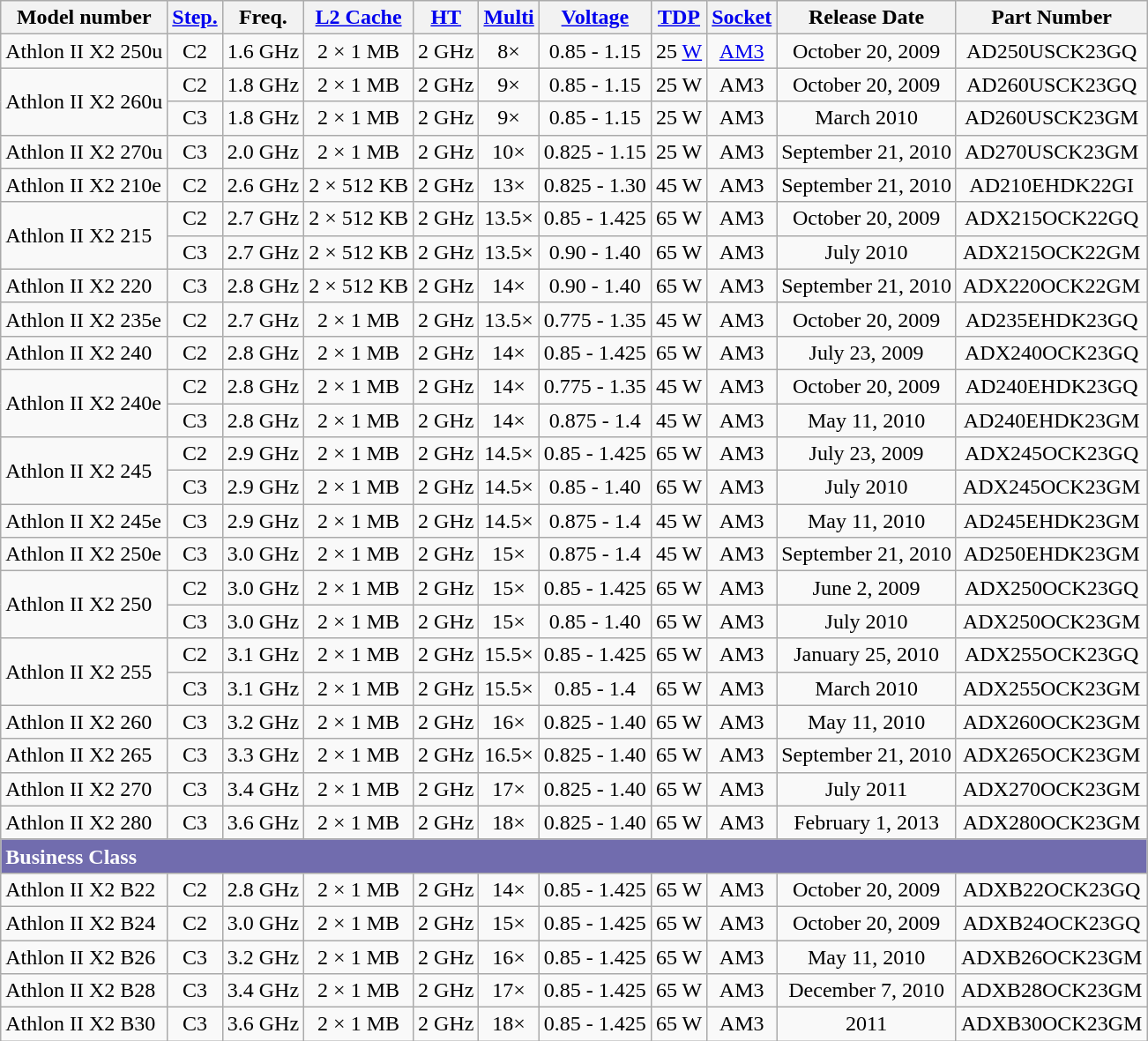<table class="wikitable" style="text-align: center">
<tr>
<th>Model number</th>
<th><a href='#'>Step.</a></th>
<th>Freq.</th>
<th><a href='#'>L2 Cache</a></th>
<th><a href='#'>HT</a></th>
<th><a href='#'>Multi</a></th>
<th><a href='#'>Voltage</a></th>
<th><a href='#'>TDP</a></th>
<th><a href='#'>Socket</a></th>
<th>Release Date</th>
<th>Part Number</th>
</tr>
<tr>
<td style="text-align: left">Athlon II X2 250u</td>
<td>C2</td>
<td>1.6 GHz</td>
<td>2 × 1 MB</td>
<td>2 GHz</td>
<td>8×</td>
<td>0.85 - 1.15</td>
<td>25  <a href='#'>W</a></td>
<td><a href='#'>AM3</a></td>
<td>October 20, 2009</td>
<td>AD250USCK23GQ</td>
</tr>
<tr>
<td style="text-align: left" rowspan="2">Athlon II X2 260u</td>
<td>C2</td>
<td>1.8 GHz</td>
<td>2 × 1 MB</td>
<td>2 GHz</td>
<td>9×</td>
<td>0.85 - 1.15</td>
<td>25 W</td>
<td>AM3</td>
<td>October 20, 2009</td>
<td>AD260USCK23GQ</td>
</tr>
<tr>
<td>C3</td>
<td>1.8 GHz</td>
<td>2 × 1 MB</td>
<td>2 GHz</td>
<td>9×</td>
<td>0.85 - 1.15</td>
<td>25 W</td>
<td>AM3</td>
<td>March 2010</td>
<td>AD260USCK23GM</td>
</tr>
<tr>
<td style="text-align: left">Athlon II X2 270u</td>
<td>C3</td>
<td>2.0 GHz</td>
<td>2 × 1 MB</td>
<td>2 GHz</td>
<td>10×</td>
<td>0.825 - 1.15</td>
<td>25 W</td>
<td>AM3</td>
<td>September 21, 2010</td>
<td>AD270USCK23GM</td>
</tr>
<tr>
<td style="text-align: left">Athlon II X2 210e</td>
<td>C2</td>
<td>2.6 GHz</td>
<td>2 × 512 KB</td>
<td>2 GHz</td>
<td>13×</td>
<td>0.825 - 1.30</td>
<td>45 W</td>
<td>AM3</td>
<td>September 21, 2010</td>
<td>AD210EHDK22GI</td>
</tr>
<tr>
<td style="text-align: left" rowspan="2">Athlon II X2 215</td>
<td>C2</td>
<td>2.7 GHz</td>
<td>2 × 512 KB</td>
<td>2 GHz</td>
<td>13.5×</td>
<td>0.85 - 1.425</td>
<td>65 W</td>
<td>AM3</td>
<td>October 20, 2009</td>
<td>ADX215OCK22GQ</td>
</tr>
<tr>
<td>C3</td>
<td>2.7 GHz</td>
<td>2 × 512 KB</td>
<td>2 GHz</td>
<td>13.5×</td>
<td>0.90 - 1.40</td>
<td>65 W</td>
<td>AM3</td>
<td>July 2010</td>
<td>ADX215OCK22GM</td>
</tr>
<tr>
<td style="text-align: left">Athlon II X2 220</td>
<td>C3</td>
<td>2.8 GHz</td>
<td>2 × 512 KB</td>
<td>2 GHz</td>
<td>14×</td>
<td>0.90 - 1.40</td>
<td>65 W</td>
<td>AM3</td>
<td>September 21, 2010</td>
<td>ADX220OCK22GM</td>
</tr>
<tr>
<td style="text-align: left">Athlon II X2 235e</td>
<td>C2</td>
<td>2.7 GHz</td>
<td>2 × 1 MB</td>
<td>2 GHz</td>
<td>13.5×</td>
<td>0.775 - 1.35</td>
<td>45 W</td>
<td>AM3</td>
<td>October 20, 2009</td>
<td>AD235EHDK23GQ</td>
</tr>
<tr>
<td style="text-align: left">Athlon II X2 240</td>
<td>C2</td>
<td>2.8 GHz</td>
<td>2 × 1 MB</td>
<td>2 GHz</td>
<td>14×</td>
<td>0.85 - 1.425</td>
<td>65 W</td>
<td>AM3</td>
<td>July 23, 2009</td>
<td>ADX240OCK23GQ</td>
</tr>
<tr>
<td style="text-align: left" rowspan="2">Athlon II X2 240e</td>
<td>C2</td>
<td>2.8 GHz</td>
<td>2 × 1 MB</td>
<td>2 GHz</td>
<td>14×</td>
<td>0.775 - 1.35</td>
<td>45 W</td>
<td>AM3</td>
<td>October 20, 2009</td>
<td>AD240EHDK23GQ</td>
</tr>
<tr>
<td>C3</td>
<td>2.8 GHz</td>
<td>2 × 1 MB</td>
<td>2 GHz</td>
<td>14×</td>
<td>0.875 - 1.4</td>
<td>45 W</td>
<td>AM3</td>
<td>May 11, 2010</td>
<td>AD240EHDK23GM</td>
</tr>
<tr>
<td style="text-align: left" rowspan="2">Athlon II X2 245</td>
<td>C2</td>
<td>2.9 GHz</td>
<td>2 × 1 MB</td>
<td>2 GHz</td>
<td>14.5×</td>
<td>0.85 - 1.425</td>
<td>65 W</td>
<td>AM3</td>
<td>July 23, 2009</td>
<td>ADX245OCK23GQ</td>
</tr>
<tr>
<td>C3</td>
<td>2.9 GHz</td>
<td>2 × 1 MB</td>
<td>2 GHz</td>
<td>14.5×</td>
<td>0.85 - 1.40</td>
<td>65 W</td>
<td>AM3</td>
<td>July 2010</td>
<td>ADX245OCK23GM</td>
</tr>
<tr>
<td style="text-align: left">Athlon II X2 245e</td>
<td>C3</td>
<td>2.9 GHz</td>
<td>2 × 1 MB</td>
<td>2 GHz</td>
<td>14.5×</td>
<td>0.875 - 1.4</td>
<td>45 W</td>
<td>AM3</td>
<td>May 11, 2010</td>
<td>AD245EHDK23GM</td>
</tr>
<tr>
<td style="text-align: left">Athlon II X2 250e</td>
<td>C3</td>
<td>3.0 GHz</td>
<td>2 × 1 MB</td>
<td>2 GHz</td>
<td>15×</td>
<td>0.875 - 1.4</td>
<td>45 W</td>
<td>AM3</td>
<td>September 21, 2010</td>
<td>AD250EHDK23GM</td>
</tr>
<tr>
<td style="text-align: left" rowspan="2">Athlon II X2 250</td>
<td>C2</td>
<td>3.0 GHz</td>
<td>2 × 1 MB</td>
<td>2 GHz</td>
<td>15×</td>
<td>0.85 - 1.425</td>
<td>65 W</td>
<td>AM3</td>
<td>June 2, 2009</td>
<td>ADX250OCK23GQ</td>
</tr>
<tr>
<td>C3</td>
<td>3.0 GHz</td>
<td>2 × 1 MB</td>
<td>2 GHz</td>
<td>15×</td>
<td>0.85 - 1.40</td>
<td>65 W</td>
<td>AM3</td>
<td>July 2010</td>
<td>ADX250OCK23GM</td>
</tr>
<tr>
<td style="text-align: left" rowspan="2">Athlon II X2 255</td>
<td>C2</td>
<td>3.1 GHz</td>
<td>2 × 1 MB</td>
<td>2 GHz</td>
<td>15.5×</td>
<td>0.85 - 1.425</td>
<td>65 W</td>
<td>AM3</td>
<td>January 25, 2010</td>
<td>ADX255OCK23GQ</td>
</tr>
<tr>
<td>C3</td>
<td>3.1 GHz</td>
<td>2 × 1 MB</td>
<td>2 GHz</td>
<td>15.5×</td>
<td>0.85 - 1.4</td>
<td>65 W</td>
<td>AM3</td>
<td>March 2010</td>
<td>ADX255OCK23GM</td>
</tr>
<tr>
<td style="text-align: left">Athlon II X2 260</td>
<td>C3</td>
<td>3.2 GHz</td>
<td>2 × 1 MB</td>
<td>2 GHz</td>
<td>16×</td>
<td>0.825 - 1.40</td>
<td>65 W</td>
<td>AM3</td>
<td>May 11, 2010</td>
<td>ADX260OCK23GM</td>
</tr>
<tr>
<td style="text-align: left">Athlon II X2 265</td>
<td>C3</td>
<td>3.3 GHz</td>
<td>2 × 1 MB</td>
<td>2 GHz</td>
<td>16.5×</td>
<td>0.825 - 1.40</td>
<td>65 W</td>
<td>AM3</td>
<td>September 21, 2010</td>
<td>ADX265OCK23GM</td>
</tr>
<tr>
<td style="text-align: left">Athlon II X2 270</td>
<td>C3</td>
<td>3.4 GHz</td>
<td>2 × 1 MB</td>
<td>2 GHz</td>
<td>17×</td>
<td>0.825 - 1.40</td>
<td>65 W</td>
<td>AM3</td>
<td>July 2011</td>
<td>ADX270OCK23GM</td>
</tr>
<tr>
<td style="text-align: left">Athlon II X2 280</td>
<td>C3</td>
<td>3.6 GHz</td>
<td>2 × 1 MB</td>
<td>2 GHz</td>
<td>18×</td>
<td>0.825 - 1.40</td>
<td>65 W</td>
<td>AM3</td>
<td>February 1, 2013</td>
<td>ADX280OCK23GM</td>
</tr>
<tr>
<td style="text-align: left; background-color: #716cae; color: white;" colspan="11"><strong>Business Class</strong></td>
</tr>
<tr>
<td style="text-align: left">Athlon II X2 B22</td>
<td>C2</td>
<td>2.8 GHz</td>
<td>2 × 1 MB</td>
<td>2 GHz</td>
<td>14×</td>
<td>0.85 - 1.425</td>
<td>65 W</td>
<td>AM3</td>
<td>October 20, 2009</td>
<td>ADXB22OCK23GQ</td>
</tr>
<tr>
<td style="text-align: left">Athlon II X2 B24</td>
<td>C2</td>
<td>3.0 GHz</td>
<td>2 × 1 MB</td>
<td>2 GHz</td>
<td>15×</td>
<td>0.85 - 1.425</td>
<td>65 W</td>
<td>AM3</td>
<td>October 20, 2009</td>
<td>ADXB24OCK23GQ</td>
</tr>
<tr>
<td style="text-align: left">Athlon II X2 B26</td>
<td>C3</td>
<td>3.2 GHz</td>
<td>2 × 1 MB</td>
<td>2 GHz</td>
<td>16×</td>
<td>0.85 - 1.425</td>
<td>65 W</td>
<td>AM3</td>
<td>May 11, 2010</td>
<td>ADXB26OCK23GM</td>
</tr>
<tr>
<td style="text-align: left">Athlon II X2 B28</td>
<td>C3</td>
<td>3.4 GHz</td>
<td>2 × 1 MB</td>
<td>2 GHz</td>
<td>17×</td>
<td>0.85 - 1.425</td>
<td>65 W</td>
<td>AM3</td>
<td>December 7, 2010</td>
<td>ADXB28OCK23GM</td>
</tr>
<tr>
<td style="text-align: left">Athlon II X2 B30</td>
<td>C3</td>
<td>3.6 GHz</td>
<td>2 × 1 MB</td>
<td>2 GHz</td>
<td>18×</td>
<td>0.85 - 1.425</td>
<td>65 W</td>
<td>AM3</td>
<td>2011</td>
<td>ADXB30OCK23GM</td>
</tr>
</table>
